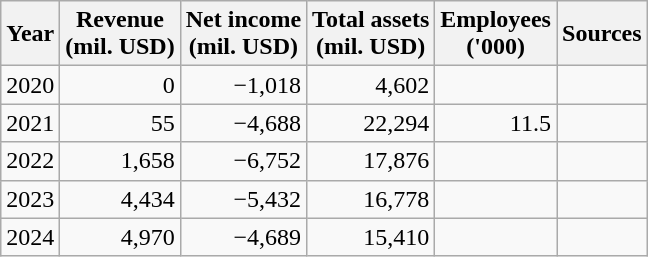<table class="wikitable" style="text-align:right;">
<tr>
<th>Year</th>
<th>Revenue<br>(mil. USD)</th>
<th>Net income<br>(mil. USD)</th>
<th>Total assets<br>(mil. USD)</th>
<th>Employees<br>('000)</th>
<th>Sources</th>
</tr>
<tr>
<td align=left>2020</td>
<td>0</td>
<td>−1,018</td>
<td>4,602</td>
<td></td>
<td></td>
</tr>
<tr>
<td align=left>2021</td>
<td>55</td>
<td>−4,688</td>
<td>22,294</td>
<td>11.5</td>
<td></td>
</tr>
<tr>
<td align=left>2022</td>
<td>1,658</td>
<td>−6,752</td>
<td>17,876</td>
<td></td>
<td></td>
</tr>
<tr>
<td align=left>2023</td>
<td>4,434</td>
<td>−5,432</td>
<td>16,778</td>
<td></td>
<td></td>
</tr>
<tr>
<td align=left>2024</td>
<td>4,970</td>
<td>−4,689</td>
<td>15,410</td>
<td></td>
<td></td>
</tr>
</table>
